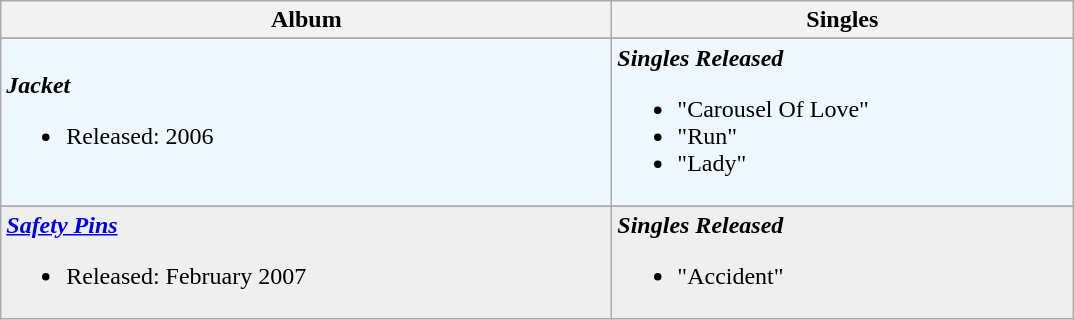<table class="wikitable">
<tr>
<th>Album</th>
<th>Singles</th>
</tr>
<tr>
</tr>
<tr bgcolor="#F0F8FF">
<td width=400 align="left"><strong><em>Jacket</em></strong><br><ul><li>Released: 2006</li></ul></td>
<td width=300 align="left"><strong><em>Singles Released</em></strong><br><ul><li>"Carousel Of Love"</li><li>"Run"</li><li>"Lady"</li></ul></td>
</tr>
<tr>
</tr>
<tr bgcolor="#efefef">
<td width=400 align="left"><strong><em><a href='#'>Safety Pins</a></em></strong><br><ul><li>Released: February 2007</li></ul></td>
<td width=300 align="left"><strong><em>Singles Released</em></strong><br><ul><li>"Accident"</li></ul></td>
</tr>
</table>
